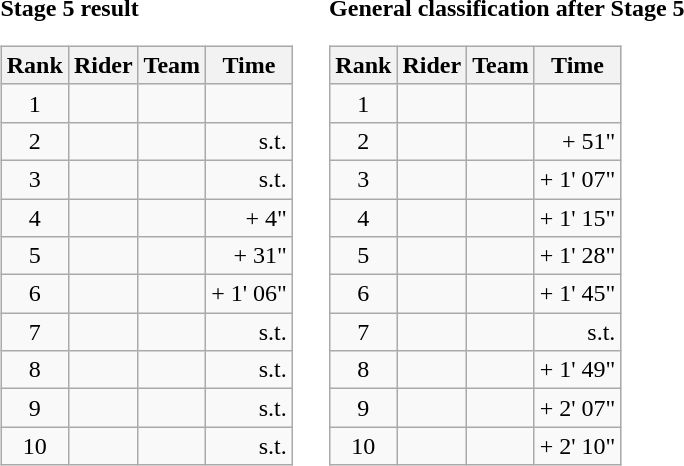<table>
<tr>
<td><strong>Stage 5 result</strong><br><table class="wikitable">
<tr>
<th scope="col">Rank</th>
<th scope="col">Rider</th>
<th scope="col">Team</th>
<th scope="col">Time</th>
</tr>
<tr>
<td style="text-align:center;">1</td>
<td></td>
<td></td>
<td style="text-align:right;"></td>
</tr>
<tr>
<td style="text-align:center;">2</td>
<td></td>
<td></td>
<td style="text-align:right;">s.t.</td>
</tr>
<tr>
<td style="text-align:center;">3</td>
<td></td>
<td></td>
<td style="text-align:right;">s.t.</td>
</tr>
<tr>
<td style="text-align:center;">4</td>
<td></td>
<td></td>
<td style="text-align:right;">+ 4"</td>
</tr>
<tr>
<td style="text-align:center;">5</td>
<td></td>
<td></td>
<td style="text-align:right;">+ 31"</td>
</tr>
<tr>
<td style="text-align:center;">6</td>
<td></td>
<td></td>
<td style="text-align:right;">+ 1' 06"</td>
</tr>
<tr>
<td style="text-align:center;">7</td>
<td></td>
<td></td>
<td style="text-align:right;">s.t.</td>
</tr>
<tr>
<td style="text-align:center;">8</td>
<td></td>
<td></td>
<td style="text-align:right;">s.t.</td>
</tr>
<tr>
<td style="text-align:center;">9</td>
<td></td>
<td></td>
<td style="text-align:right;">s.t.</td>
</tr>
<tr>
<td style="text-align:center;">10</td>
<td></td>
<td></td>
<td style="text-align:right;">s.t.</td>
</tr>
</table>
</td>
<td></td>
<td><strong>General classification after Stage 5</strong><br><table class="wikitable">
<tr>
<th scope="col">Rank</th>
<th scope="col">Rider</th>
<th scope="col">Team</th>
<th scope="col">Time</th>
</tr>
<tr>
<td style="text-align:center;">1</td>
<td></td>
<td></td>
<td style="text-align:right;"></td>
</tr>
<tr>
<td style="text-align:center;">2</td>
<td></td>
<td></td>
<td style="text-align:right;">+ 51"</td>
</tr>
<tr>
<td style="text-align:center;">3</td>
<td></td>
<td></td>
<td style="text-align:right;">+ 1' 07"</td>
</tr>
<tr>
<td style="text-align:center;">4</td>
<td></td>
<td></td>
<td style="text-align:right;">+ 1' 15"</td>
</tr>
<tr>
<td style="text-align:center;">5</td>
<td></td>
<td></td>
<td style="text-align:right;">+ 1' 28"</td>
</tr>
<tr>
<td style="text-align:center;">6</td>
<td></td>
<td></td>
<td style="text-align:right;">+ 1' 45"</td>
</tr>
<tr>
<td style="text-align:center;">7</td>
<td></td>
<td></td>
<td style="text-align:right;">s.t.</td>
</tr>
<tr>
<td style="text-align:center;">8</td>
<td></td>
<td></td>
<td style="text-align:right;">+ 1' 49"</td>
</tr>
<tr>
<td style="text-align:center;">9</td>
<td></td>
<td></td>
<td style="text-align:right;">+ 2' 07"</td>
</tr>
<tr>
<td style="text-align:center;">10</td>
<td></td>
<td></td>
<td style="text-align:right;">+ 2' 10"</td>
</tr>
</table>
</td>
</tr>
</table>
